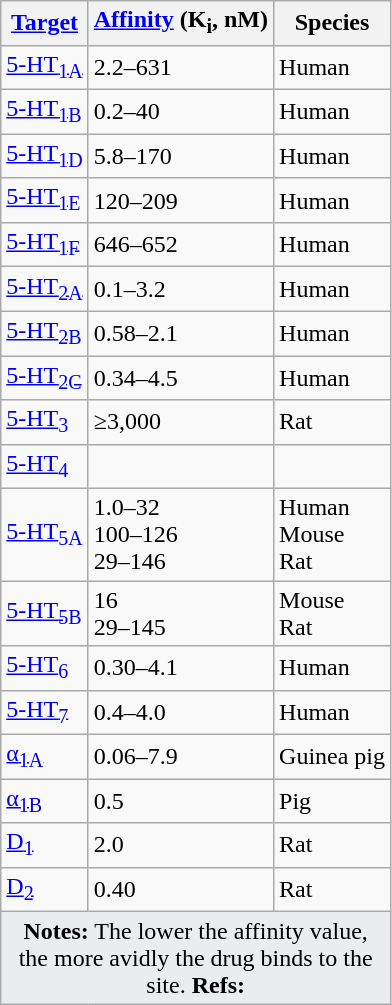<table class="wikitable">
<tr>
<th><a href='#'>Target</a></th>
<th><a href='#'>Affinity</a> (K<sub>i</sub>, nM)</th>
<th>Species</th>
</tr>
<tr>
<td><a href='#'>5-HT<sub>1A</sub></a></td>
<td>2.2–631</td>
<td>Human</td>
</tr>
<tr>
<td><a href='#'>5-HT<sub>1B</sub></a></td>
<td>0.2–40</td>
<td>Human</td>
</tr>
<tr>
<td><a href='#'>5-HT<sub>1D</sub></a></td>
<td>5.8–170</td>
<td>Human</td>
</tr>
<tr>
<td><a href='#'>5-HT<sub>1E</sub></a></td>
<td>120–209</td>
<td>Human</td>
</tr>
<tr>
<td><a href='#'>5-HT<sub>1F</sub></a></td>
<td>646–652</td>
<td>Human</td>
</tr>
<tr>
<td><a href='#'>5-HT<sub>2A</sub></a></td>
<td>0.1–3.2</td>
<td>Human</td>
</tr>
<tr>
<td><a href='#'>5-HT<sub>2B</sub></a></td>
<td>0.58–2.1</td>
<td>Human</td>
</tr>
<tr>
<td><a href='#'>5-HT<sub>2C</sub></a></td>
<td>0.34–4.5</td>
<td>Human</td>
</tr>
<tr>
<td><a href='#'>5-HT<sub>3</sub></a></td>
<td>≥3,000</td>
<td>Rat</td>
</tr>
<tr>
<td><a href='#'>5-HT<sub>4</sub></a></td>
<td></td>
<td></td>
</tr>
<tr>
<td><a href='#'>5-HT<sub>5A</sub></a></td>
<td>1.0–32<br>100–126<br>29–146</td>
<td>Human<br>Mouse<br>Rat</td>
</tr>
<tr>
<td><a href='#'>5-HT<sub>5B</sub></a></td>
<td>16<br>29–145</td>
<td>Mouse<br>Rat</td>
</tr>
<tr>
<td><a href='#'>5-HT<sub>6</sub></a></td>
<td>0.30–4.1</td>
<td>Human</td>
</tr>
<tr>
<td><a href='#'>5-HT<sub>7</sub></a></td>
<td>0.4–4.0</td>
<td>Human</td>
</tr>
<tr>
<td><a href='#'>α<sub>1A</sub></a></td>
<td>0.06–7.9</td>
<td>Guinea pig</td>
</tr>
<tr>
<td><a href='#'>α<sub>1B</sub></a></td>
<td>0.5</td>
<td>Pig</td>
</tr>
<tr>
<td><a href='#'>D<sub>1</sub></a></td>
<td>2.0</td>
<td>Rat</td>
</tr>
<tr>
<td><a href='#'>D<sub>2</sub></a></td>
<td>0.40</td>
<td>Rat</td>
</tr>
<tr class="sortbottom">
<td colspan="3" style="width: 1px; background-color:#eaecf0; text-align: center;"><strong>Notes:</strong> The lower the affinity value, the more avidly the drug binds to the site. <strong>Refs:</strong> </td>
</tr>
</table>
